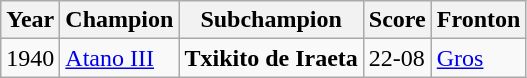<table class="wikitable">
<tr>
<th>Year</th>
<th>Champion</th>
<th>Subchampion</th>
<th>Score</th>
<th>Fronton</th>
</tr>
<tr>
<td>1940</td>
<td><a href='#'>Atano III</a></td>
<td><strong>Txikito de Iraeta</strong></td>
<td>22-08</td>
<td><a href='#'>Gros</a></td>
</tr>
</table>
